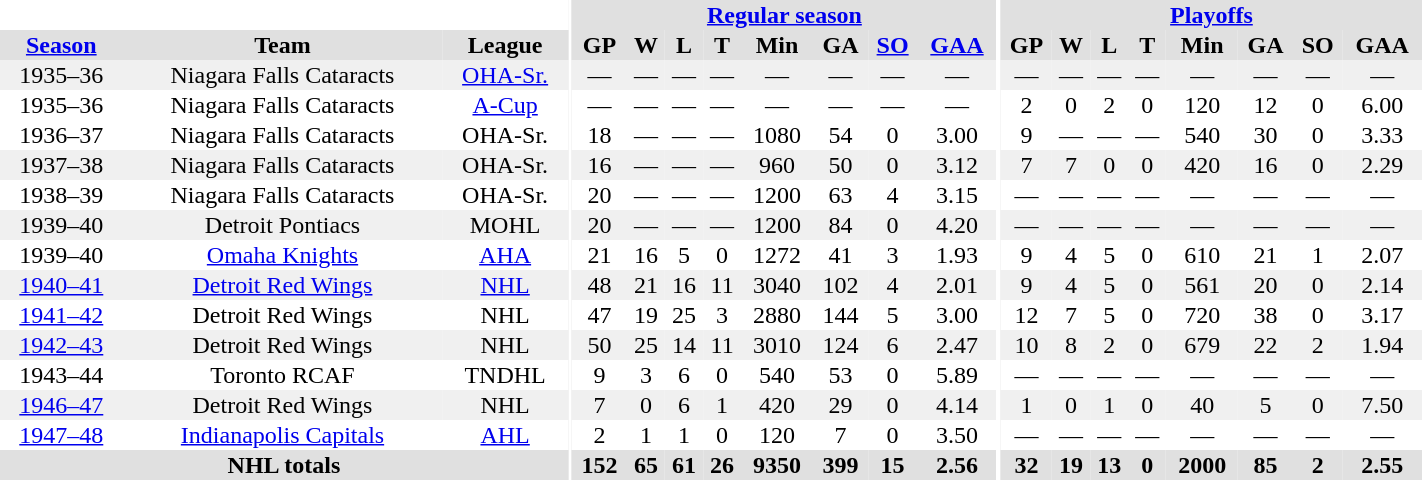<table border="0" cellpadding="1" cellspacing="0" style="width:75%; text-align:center;">
<tr bgcolor="#e0e0e0">
<th colspan="3" bgcolor="#ffffff"></th>
<th rowspan="99" bgcolor="#ffffff"></th>
<th colspan="8" bgcolor="#e0e0e0"><a href='#'>Regular season</a></th>
<th rowspan="99" bgcolor="#ffffff"></th>
<th colspan="8" bgcolor="#e0e0e0"><a href='#'>Playoffs</a></th>
</tr>
<tr bgcolor="#e0e0e0">
<th><a href='#'>Season</a></th>
<th>Team</th>
<th>League</th>
<th>GP</th>
<th>W</th>
<th>L</th>
<th>T</th>
<th>Min</th>
<th>GA</th>
<th><a href='#'>SO</a></th>
<th><a href='#'>GAA</a></th>
<th>GP</th>
<th>W</th>
<th>L</th>
<th>T</th>
<th>Min</th>
<th>GA</th>
<th>SO</th>
<th>GAA</th>
</tr>
<tr bgcolor="#f0f0f0">
<td>1935–36</td>
<td>Niagara Falls Cataracts</td>
<td><a href='#'>OHA-Sr.</a></td>
<td>—</td>
<td>—</td>
<td>—</td>
<td>—</td>
<td>—</td>
<td>—</td>
<td>—</td>
<td>—</td>
<td>—</td>
<td>—</td>
<td>—</td>
<td>—</td>
<td>—</td>
<td>—</td>
<td>—</td>
<td>—</td>
</tr>
<tr>
<td>1935–36</td>
<td>Niagara Falls Cataracts</td>
<td><a href='#'>A-Cup</a></td>
<td>—</td>
<td>—</td>
<td>—</td>
<td>—</td>
<td>—</td>
<td>—</td>
<td>—</td>
<td>—</td>
<td>2</td>
<td>0</td>
<td>2</td>
<td>0</td>
<td>120</td>
<td>12</td>
<td>0</td>
<td>6.00</td>
</tr>
<tr>
<td>1936–37</td>
<td>Niagara Falls Cataracts</td>
<td>OHA-Sr.</td>
<td>18</td>
<td>—</td>
<td>—</td>
<td>—</td>
<td>1080</td>
<td>54</td>
<td>0</td>
<td>3.00</td>
<td>9</td>
<td>—</td>
<td>—</td>
<td>—</td>
<td>540</td>
<td>30</td>
<td>0</td>
<td>3.33</td>
</tr>
<tr bgcolor="#f0f0f0">
<td>1937–38</td>
<td>Niagara Falls Cataracts</td>
<td>OHA-Sr.</td>
<td>16</td>
<td>—</td>
<td>—</td>
<td>—</td>
<td>960</td>
<td>50</td>
<td>0</td>
<td>3.12</td>
<td>7</td>
<td>7</td>
<td>0</td>
<td>0</td>
<td>420</td>
<td>16</td>
<td>0</td>
<td>2.29</td>
</tr>
<tr>
<td>1938–39</td>
<td>Niagara Falls Cataracts</td>
<td>OHA-Sr.</td>
<td>20</td>
<td>—</td>
<td>—</td>
<td>—</td>
<td>1200</td>
<td>63</td>
<td>4</td>
<td>3.15</td>
<td>—</td>
<td>—</td>
<td>—</td>
<td>—</td>
<td>—</td>
<td>—</td>
<td>—</td>
<td>—</td>
</tr>
<tr bgcolor="#f0f0f0">
<td>1939–40</td>
<td>Detroit Pontiacs</td>
<td>MOHL</td>
<td>20</td>
<td>—</td>
<td>—</td>
<td>—</td>
<td>1200</td>
<td>84</td>
<td>0</td>
<td>4.20</td>
<td>—</td>
<td>—</td>
<td>—</td>
<td>—</td>
<td>—</td>
<td>—</td>
<td>—</td>
<td>—</td>
</tr>
<tr>
<td>1939–40</td>
<td><a href='#'>Omaha Knights</a></td>
<td><a href='#'>AHA</a></td>
<td>21</td>
<td>16</td>
<td>5</td>
<td>0</td>
<td>1272</td>
<td>41</td>
<td>3</td>
<td>1.93</td>
<td>9</td>
<td>4</td>
<td>5</td>
<td>0</td>
<td>610</td>
<td>21</td>
<td>1</td>
<td>2.07</td>
</tr>
<tr bgcolor="#f0f0f0">
<td><a href='#'>1940–41</a></td>
<td><a href='#'>Detroit Red Wings</a></td>
<td><a href='#'>NHL</a></td>
<td>48</td>
<td>21</td>
<td>16</td>
<td>11</td>
<td>3040</td>
<td>102</td>
<td>4</td>
<td>2.01</td>
<td>9</td>
<td>4</td>
<td>5</td>
<td>0</td>
<td>561</td>
<td>20</td>
<td>0</td>
<td>2.14</td>
</tr>
<tr>
<td><a href='#'>1941–42</a></td>
<td>Detroit Red Wings</td>
<td>NHL</td>
<td>47</td>
<td>19</td>
<td>25</td>
<td>3</td>
<td>2880</td>
<td>144</td>
<td>5</td>
<td>3.00</td>
<td>12</td>
<td>7</td>
<td>5</td>
<td>0</td>
<td>720</td>
<td>38</td>
<td>0</td>
<td>3.17</td>
</tr>
<tr bgcolor="#f0f0f0">
<td><a href='#'>1942–43</a></td>
<td>Detroit Red Wings</td>
<td>NHL</td>
<td>50</td>
<td>25</td>
<td>14</td>
<td>11</td>
<td>3010</td>
<td>124</td>
<td>6</td>
<td>2.47</td>
<td>10</td>
<td>8</td>
<td>2</td>
<td>0</td>
<td>679</td>
<td>22</td>
<td>2</td>
<td>1.94</td>
</tr>
<tr>
<td>1943–44</td>
<td>Toronto RCAF</td>
<td>TNDHL</td>
<td>9</td>
<td>3</td>
<td>6</td>
<td>0</td>
<td>540</td>
<td>53</td>
<td>0</td>
<td>5.89</td>
<td>—</td>
<td>—</td>
<td>—</td>
<td>—</td>
<td>—</td>
<td>—</td>
<td>—</td>
<td>—</td>
</tr>
<tr bgcolor="#f0f0f0">
<td><a href='#'>1946–47</a></td>
<td>Detroit Red Wings</td>
<td>NHL</td>
<td>7</td>
<td>0</td>
<td>6</td>
<td>1</td>
<td>420</td>
<td>29</td>
<td>0</td>
<td>4.14</td>
<td>1</td>
<td>0</td>
<td>1</td>
<td>0</td>
<td>40</td>
<td>5</td>
<td>0</td>
<td>7.50</td>
</tr>
<tr>
<td><a href='#'>1947–48</a></td>
<td><a href='#'>Indianapolis Capitals</a></td>
<td><a href='#'>AHL</a></td>
<td>2</td>
<td>1</td>
<td>1</td>
<td>0</td>
<td>120</td>
<td>7</td>
<td>0</td>
<td>3.50</td>
<td>—</td>
<td>—</td>
<td>—</td>
<td>—</td>
<td>—</td>
<td>—</td>
<td>—</td>
<td>—</td>
</tr>
<tr bgcolor="#e0e0e0">
<th colspan="3">NHL totals</th>
<th>152</th>
<th>65</th>
<th>61</th>
<th>26</th>
<th>9350</th>
<th>399</th>
<th>15</th>
<th>2.56</th>
<th>32</th>
<th>19</th>
<th>13</th>
<th>0</th>
<th>2000</th>
<th>85</th>
<th>2</th>
<th>2.55</th>
</tr>
</table>
